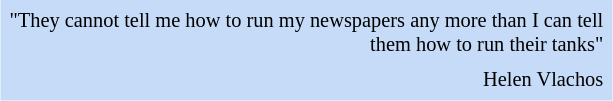<table class="toccolours" style="float: right; margin-left: 1em; margin-right: 2em; font-size: 85%; background:#c6dbf7; color:black; width:30em; max-width: 40%;" cellspacing="5">
<tr>
<td style="text-align: right;">"They cannot tell me how to run my newspapers any more than I can tell them how to run their tanks"</td>
</tr>
<tr>
<td style="text-align: right;">Helen Vlachos</td>
</tr>
</table>
